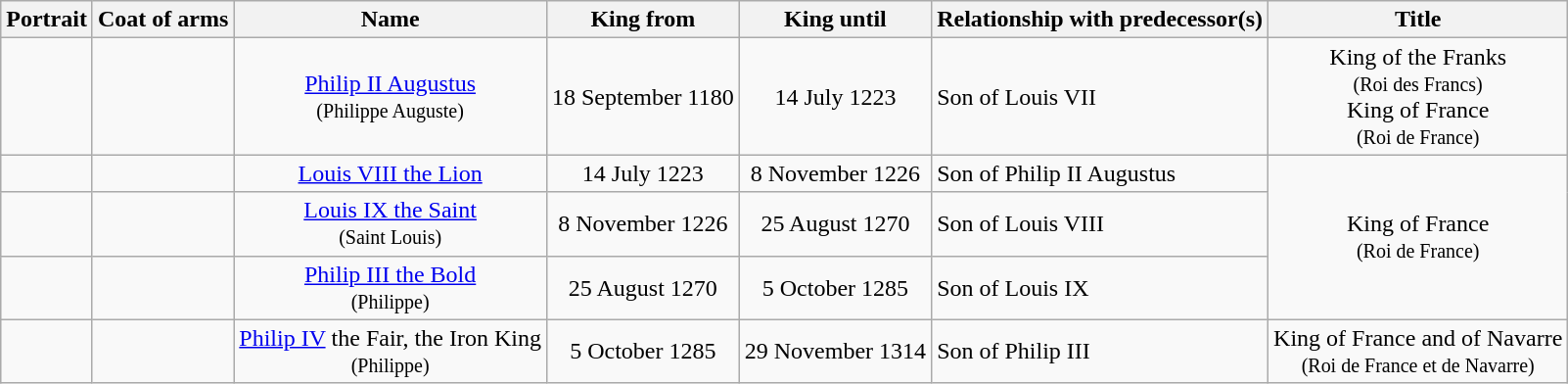<table class="wikitable">
<tr>
<th>Portrait</th>
<th>Coat of arms</th>
<th>Name</th>
<th>King from</th>
<th>King until</th>
<th>Relationship with predecessor(s)</th>
<th>Title</th>
</tr>
<tr>
<td align="center"></td>
<td align="center"></td>
<td align="center"><a href='#'>Philip II Augustus</a> <br><small>(Philippe Auguste)</small></td>
<td align="center">18 September 1180</td>
<td align="center">14 July 1223</td>
<td>Son of Louis VII</td>
<td align="center">King of the Franks <br><small>(Roi des Francs)</small><br>King of France<br><small>(Roi de France)</small></td>
</tr>
<tr>
<td align="center"></td>
<td align="center"></td>
<td align="center"><a href='#'>Louis VIII the Lion</a></td>
<td align="center">14 July 1223</td>
<td align="center">8 November 1226</td>
<td>Son of Philip II Augustus</td>
<td align="center" rowspan="3">King of France <br><small>(Roi de France)</small></td>
</tr>
<tr>
<td align="center"></td>
<td align="center"></td>
<td align="center"><a href='#'>Louis IX the Saint</a> <br><small>(Saint Louis)</small></td>
<td align="center">8 November 1226</td>
<td align="center">25 August 1270</td>
<td>Son of Louis VIII</td>
</tr>
<tr>
<td align="center"></td>
<td align="center"></td>
<td align="center"><a href='#'>Philip III the Bold</a> <br><small>(Philippe)</small></td>
<td align="center">25 August 1270</td>
<td align="center">5 October 1285</td>
<td>Son of Louis IX</td>
</tr>
<tr>
<td align="center"></td>
<td align="center"></td>
<td align="center"><a href='#'>Philip IV</a> the Fair, the Iron King <br><small>(Philippe)</small></td>
<td align="center">5 October 1285</td>
<td align="center">29 November 1314</td>
<td>Son of Philip III</td>
<td align="center" rowspan="5">King of France and of Navarre <br><small>(Roi de France et de Navarre)</small></td>
</tr>
</table>
